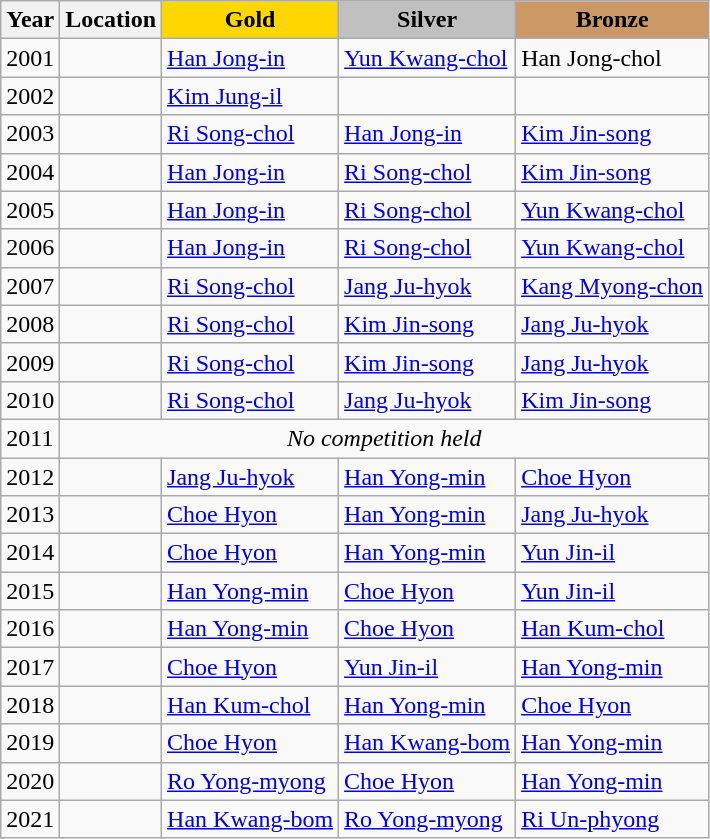<table class="wikitable">
<tr>
<th>Year</th>
<th>Location</th>
<td align=center bgcolor=gold><strong>Gold</strong></td>
<td align=center bgcolor=silver><strong>Silver</strong></td>
<td align=center bgcolor=cc9966><strong>Bronze</strong></td>
</tr>
<tr>
<td>2001</td>
<td></td>
<td><a href='#'>Han Jong-in</a></td>
<td><a href='#'>Yun Kwang-chol</a></td>
<td>Han Jong-chol</td>
</tr>
<tr>
<td>2002</td>
<td></td>
<td><a href='#'>Kim Jung-il</a></td>
<td></td>
<td></td>
</tr>
<tr>
<td>2003</td>
<td></td>
<td><a href='#'>Ri Song-chol</a></td>
<td><a href='#'>Han Jong-in</a></td>
<td><a href='#'>Kim Jin-song</a></td>
</tr>
<tr>
<td>2004</td>
<td></td>
<td><a href='#'>Han Jong-in</a></td>
<td><a href='#'>Ri Song-chol</a></td>
<td><a href='#'>Kim Jin-song</a></td>
</tr>
<tr>
<td>2005</td>
<td></td>
<td><a href='#'>Han Jong-in</a></td>
<td><a href='#'>Ri Song-chol</a></td>
<td><a href='#'>Yun Kwang-chol</a></td>
</tr>
<tr>
<td>2006</td>
<td></td>
<td><a href='#'>Han Jong-in</a></td>
<td><a href='#'>Ri Song-chol</a></td>
<td><a href='#'>Yun Kwang-chol</a></td>
</tr>
<tr>
<td>2007</td>
<td></td>
<td><a href='#'>Ri Song-chol</a></td>
<td><a href='#'>Jang Ju-hyok</a></td>
<td><a href='#'>Kang Myong-chon</a></td>
</tr>
<tr>
<td>2008</td>
<td></td>
<td><a href='#'>Ri Song-chol</a></td>
<td><a href='#'>Kim Jin-song</a></td>
<td><a href='#'>Jang Ju-hyok</a></td>
</tr>
<tr>
<td>2009</td>
<td></td>
<td><a href='#'>Ri Song-chol</a></td>
<td><a href='#'>Kim Jin-song</a></td>
<td><a href='#'>Jang Ju-hyok</a></td>
</tr>
<tr>
<td>2010</td>
<td></td>
<td><a href='#'>Ri Song-chol</a></td>
<td><a href='#'>Jang Ju-hyok</a></td>
<td><a href='#'>Kim Jin-song</a></td>
</tr>
<tr>
<td>2011</td>
<td align=center colspan=4><em>No competition held</em></td>
</tr>
<tr>
<td>2012</td>
<td></td>
<td><a href='#'>Jang Ju-hyok</a></td>
<td><a href='#'>Han Yong-min</a></td>
<td><a href='#'>Choe Hyon</a></td>
</tr>
<tr>
<td>2013</td>
<td></td>
<td><a href='#'>Choe Hyon</a></td>
<td><a href='#'>Han Yong-min</a></td>
<td><a href='#'>Jang Ju-hyok</a></td>
</tr>
<tr>
<td>2014</td>
<td></td>
<td><a href='#'>Choe Hyon</a></td>
<td><a href='#'>Han Yong-min</a></td>
<td><a href='#'>Yun Jin-il</a></td>
</tr>
<tr>
<td>2015</td>
<td></td>
<td><a href='#'>Han Yong-min</a></td>
<td><a href='#'>Choe Hyon</a></td>
<td><a href='#'>Yun Jin-il</a></td>
</tr>
<tr>
<td>2016</td>
<td></td>
<td><a href='#'>Han Yong-min</a></td>
<td><a href='#'>Choe Hyon</a></td>
<td><a href='#'>Han Kum-chol</a></td>
</tr>
<tr>
<td>2017</td>
<td></td>
<td><a href='#'>Choe Hyon</a></td>
<td><a href='#'>Yun Jin-il</a></td>
<td><a href='#'>Han Yong-min</a></td>
</tr>
<tr>
<td>2018</td>
<td></td>
<td><a href='#'>Han Kum-chol</a></td>
<td><a href='#'>Han Yong-min</a></td>
<td><a href='#'>Choe Hyon</a></td>
</tr>
<tr>
<td>2019</td>
<td></td>
<td><a href='#'>Choe Hyon</a></td>
<td><a href='#'>Han Kwang-bom</a></td>
<td><a href='#'>Han Yong-min</a></td>
</tr>
<tr>
<td>2020</td>
<td></td>
<td><a href='#'>Ro Yong-myong</a></td>
<td><a href='#'>Choe Hyon</a></td>
<td><a href='#'>Han Yong-min</a></td>
</tr>
<tr>
<td>2021</td>
<td></td>
<td><a href='#'>Han Kwang-bom</a></td>
<td><a href='#'>Ro Yong-myong</a></td>
<td><a href='#'>Ri Un-phyong</a></td>
</tr>
</table>
